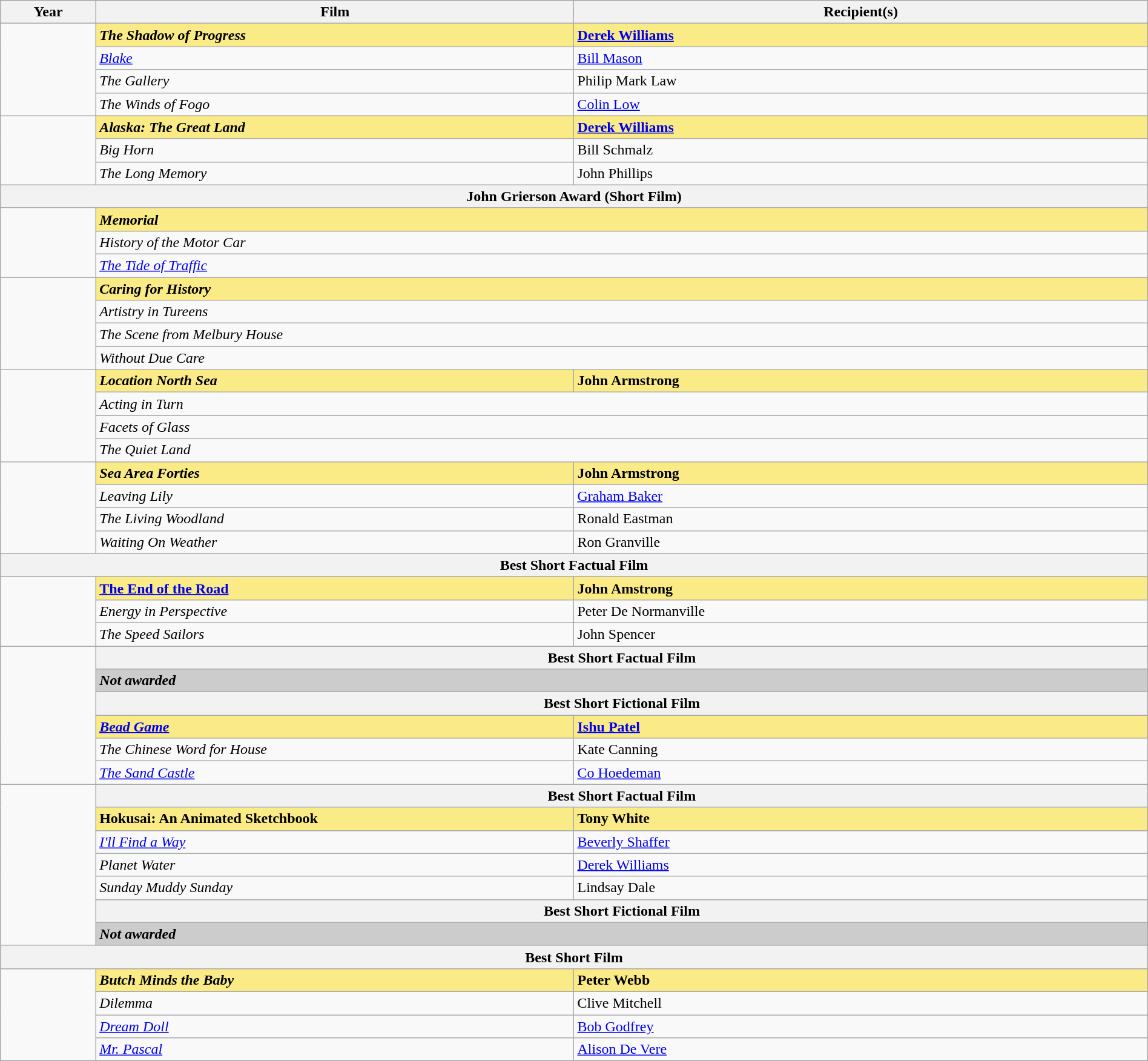<table class="wikitable" style="width:100%;" cellpadding="5">
<tr>
<th style="width:5%;">Year</th>
<th style="width:25%;">Film</th>
<th style="width:30%;">Recipient(s)</th>
</tr>
<tr>
<td rowspan="4"></td>
<td style="background:#FAEB86"><strong><em>The Shadow of Progress</em></strong></td>
<td style="background:#FAEB86"><strong><a href='#'>Derek Williams</a></strong></td>
</tr>
<tr>
<td><em><a href='#'>Blake</a></em></td>
<td><a href='#'>Bill Mason</a></td>
</tr>
<tr>
<td><em>The Gallery</em></td>
<td>Philip Mark Law</td>
</tr>
<tr>
<td><em>The Winds of Fogo</em></td>
<td><a href='#'>Colin Low</a></td>
</tr>
<tr>
<td rowspan="3"></td>
<td style="background:#FAEB86"><strong><em>Alaska: The Great Land</em></strong></td>
<td style="background:#FAEB86"><strong><a href='#'>Derek Williams</a></strong></td>
</tr>
<tr>
<td><em>Big Horn</em></td>
<td>Bill Schmalz</td>
</tr>
<tr>
<td><em>The Long Memory</em></td>
<td>John Phillips</td>
</tr>
<tr>
<th colspan="3">John Grierson Award (Short Film)</th>
</tr>
<tr>
<td rowspan="3"></td>
<td colspan="2" style="background:#FAEB86"><strong><em>Memorial</em></strong></td>
</tr>
<tr>
<td colspan="2"><em>History of the Motor Car</em></td>
</tr>
<tr>
<td colspan="2"><em><a href='#'>The Tide of Traffic</a></em></td>
</tr>
<tr>
<td rowspan="4"></td>
<td colspan="2" style="background:#FAEB86"><strong><em>Caring for History</em></strong></td>
</tr>
<tr>
<td colspan="2"><em>Artistry in Tureens</em></td>
</tr>
<tr>
<td colspan="2"><em>The Scene from Melbury House</em></td>
</tr>
<tr>
<td colspan="2"><em>Without Due Care</em></td>
</tr>
<tr>
<td rowspan="4"></td>
<td style="background:#FAEB86"><strong><em>Location North Sea</em></strong></td>
<td style="background:#FAEB86"><strong>John Armstrong</strong></td>
</tr>
<tr>
<td colspan="2"><em>Acting in Turn</em></td>
</tr>
<tr>
<td colspan="2"><em>Facets of Glass</em></td>
</tr>
<tr>
<td colspan="2"><em>The Quiet Land</em></td>
</tr>
<tr>
<td rowspan="4"></td>
<td style="background:#FAEB86"><strong><em>Sea Area Forties</em></strong></td>
<td style="background:#FAEB86"><strong>John Armstrong</strong></td>
</tr>
<tr>
<td><em>Leaving Lily</em></td>
<td><a href='#'>Graham Baker</a></td>
</tr>
<tr>
<td><em>The Living Woodland</em></td>
<td>Ronald Eastman</td>
</tr>
<tr>
<td><em>Waiting On Weather</em></td>
<td>Ron Granville</td>
</tr>
<tr>
<th colspan="3">Best Short Factual Film</th>
</tr>
<tr>
<td rowspan="3"></td>
<td style="background:#FAEB86"><strong><a href='#'>The End of the Road</a></strong></td>
<td style="background:#FAEB86"><strong>John Amstrong</strong></td>
</tr>
<tr>
<td><em>Energy in Perspective</em></td>
<td>Peter De Normanville</td>
</tr>
<tr>
<td><em>The Speed Sailors</em></td>
<td>John Spencer</td>
</tr>
<tr>
<td rowspan="6"></td>
<th colspan="2">Best Short Factual Film</th>
</tr>
<tr>
<td colspan="2" style="background:#ccc;"><strong><em>Not awarded</em></strong></td>
</tr>
<tr>
<th colspan="2">Best Short Fictional Film</th>
</tr>
<tr>
<td style="background:#FAEB86"><strong><em><a href='#'>Bead Game</a></em></strong></td>
<td style="background:#FAEB86"><strong><a href='#'>Ishu Patel</a></strong></td>
</tr>
<tr>
<td><em>The Chinese Word for House</em></td>
<td>Kate Canning</td>
</tr>
<tr>
<td><em><a href='#'>The Sand Castle</a></em></td>
<td><a href='#'>Co Hoedeman</a></td>
</tr>
<tr>
<td rowspan="7"></td>
<th colspan="2">Best Short Factual Film</th>
</tr>
<tr>
<td style="background:#FAEB86"><strong>Hokusai: An Animated Sketchbook</strong></td>
<td style="background:#FAEB86"><strong>Tony White</strong></td>
</tr>
<tr>
<td><em><a href='#'>I'll Find a Way</a></em></td>
<td><a href='#'>Beverly Shaffer</a></td>
</tr>
<tr>
<td><em>Planet Water</em></td>
<td><a href='#'>Derek Williams</a></td>
</tr>
<tr>
<td><em>Sunday Muddy Sunday</em></td>
<td>Lindsay Dale</td>
</tr>
<tr>
<th colspan="2">Best Short Fictional Film</th>
</tr>
<tr>
<td colspan="2" style="background:#ccc;"><strong><em>Not awarded</em></strong></td>
</tr>
<tr>
<th colspan="3">Best Short Film</th>
</tr>
<tr>
<td rowspan="4"></td>
<td style="background:#FAEB86"><strong><em>Butch Minds the Baby</em></strong></td>
<td style="background:#FAEB86"><strong>Peter Webb</strong></td>
</tr>
<tr>
<td><em>Dilemma</em></td>
<td>Clive Mitchell</td>
</tr>
<tr>
<td><em><a href='#'>Dream Doll</a></em></td>
<td><a href='#'>Bob Godfrey</a></td>
</tr>
<tr>
<td><em><a href='#'>Mr. Pascal</a></em></td>
<td><a href='#'>Alison De Vere</a></td>
</tr>
</table>
